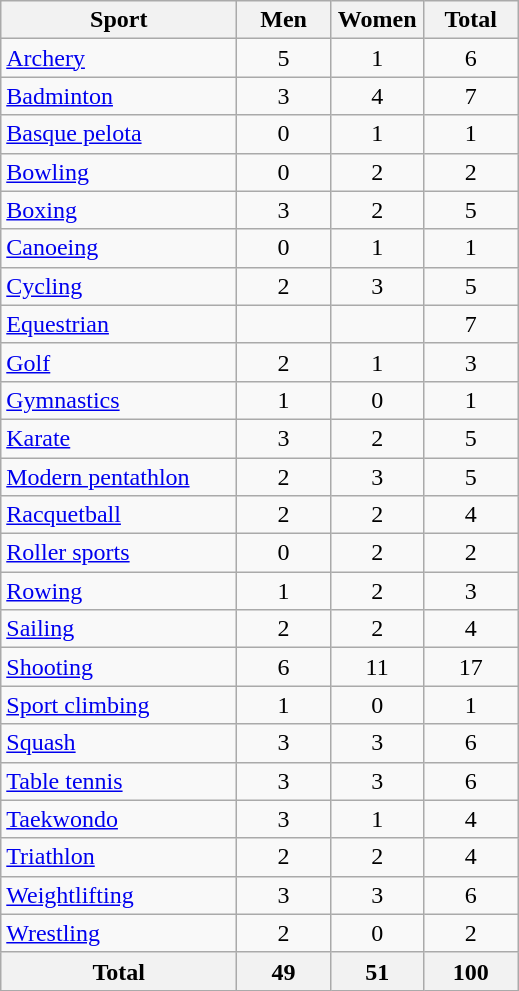<table class="wikitable sortable" style="text-align:center;">
<tr>
<th width=150>Sport</th>
<th width=55>Men</th>
<th width=55>Women</th>
<th width=55>Total</th>
</tr>
<tr>
<td align=left><a href='#'>Archery</a></td>
<td>5</td>
<td>1</td>
<td>6</td>
</tr>
<tr>
<td align=left><a href='#'>Badminton</a></td>
<td>3</td>
<td>4</td>
<td>7</td>
</tr>
<tr>
<td align=left><a href='#'>Basque pelota</a></td>
<td>0</td>
<td>1</td>
<td>1</td>
</tr>
<tr>
<td align=left><a href='#'>Bowling</a></td>
<td>0</td>
<td>2</td>
<td>2</td>
</tr>
<tr>
<td align=left><a href='#'>Boxing</a></td>
<td>3</td>
<td>2</td>
<td>5</td>
</tr>
<tr>
<td align=left><a href='#'>Canoeing</a></td>
<td>0</td>
<td>1</td>
<td>1</td>
</tr>
<tr>
<td align=left><a href='#'>Cycling</a></td>
<td>2</td>
<td>3</td>
<td>5</td>
</tr>
<tr>
<td align=left><a href='#'>Equestrian</a></td>
<td></td>
<td></td>
<td>7</td>
</tr>
<tr>
<td align=left><a href='#'>Golf</a></td>
<td>2</td>
<td>1</td>
<td>3</td>
</tr>
<tr>
<td align=left><a href='#'>Gymnastics</a></td>
<td>1</td>
<td>0</td>
<td>1</td>
</tr>
<tr>
<td align=left><a href='#'>Karate</a></td>
<td>3</td>
<td>2</td>
<td>5</td>
</tr>
<tr>
<td align=left><a href='#'>Modern pentathlon</a></td>
<td>2</td>
<td>3</td>
<td>5</td>
</tr>
<tr>
<td align=left><a href='#'>Racquetball</a></td>
<td>2</td>
<td>2</td>
<td>4</td>
</tr>
<tr>
<td align=left><a href='#'>Roller sports</a></td>
<td>0</td>
<td>2</td>
<td>2</td>
</tr>
<tr>
<td align=left><a href='#'>Rowing</a></td>
<td>1</td>
<td>2</td>
<td>3</td>
</tr>
<tr>
<td align=left><a href='#'>Sailing</a></td>
<td>2</td>
<td>2</td>
<td>4</td>
</tr>
<tr>
<td align=left><a href='#'>Shooting</a></td>
<td>6</td>
<td>11</td>
<td>17</td>
</tr>
<tr>
<td align=left><a href='#'>Sport climbing</a></td>
<td>1</td>
<td>0</td>
<td>1</td>
</tr>
<tr>
<td align=left><a href='#'>Squash</a></td>
<td>3</td>
<td>3</td>
<td>6</td>
</tr>
<tr>
<td align=left><a href='#'>Table tennis</a></td>
<td>3</td>
<td>3</td>
<td>6</td>
</tr>
<tr>
<td align=left><a href='#'>Taekwondo</a></td>
<td>3</td>
<td>1</td>
<td>4</td>
</tr>
<tr>
<td align=left><a href='#'>Triathlon</a></td>
<td>2</td>
<td>2</td>
<td>4</td>
</tr>
<tr>
<td align=left><a href='#'>Weightlifting</a></td>
<td>3</td>
<td>3</td>
<td>6</td>
</tr>
<tr>
<td align=left><a href='#'>Wrestling</a></td>
<td>2</td>
<td>0</td>
<td>2</td>
</tr>
<tr>
<th>Total</th>
<th>49</th>
<th>51</th>
<th>100</th>
</tr>
</table>
